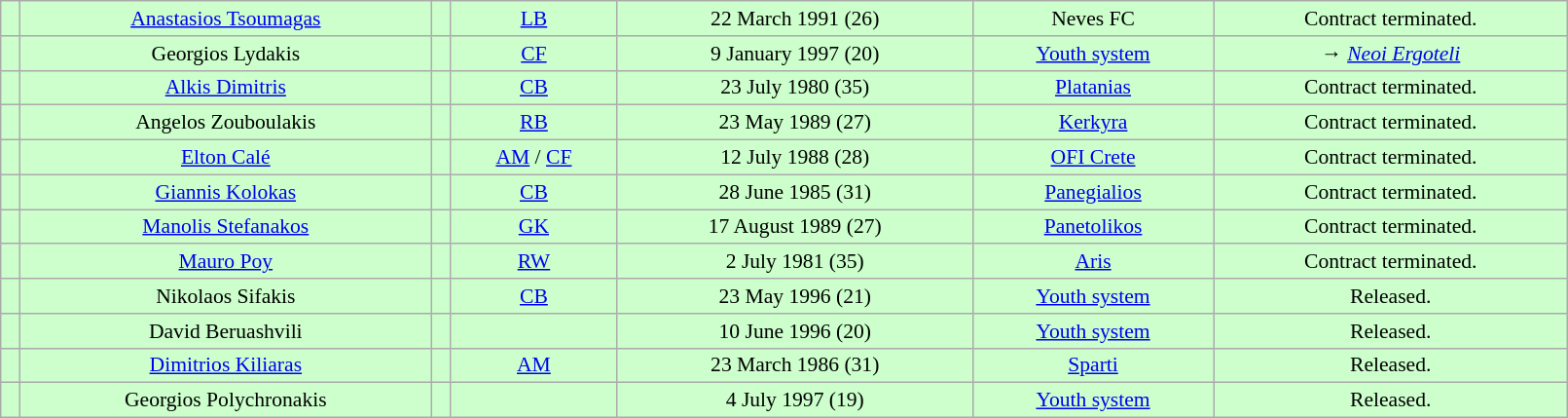<table class="wikitable" style="text-align:center; font-size:90%; width:85%;">
<tr>
<th style="background:#CCFFCC; font-weight: normal;"></th>
<th style="background:#CCFFCC; font-weight: normal;"><a href='#'>Anastasios Tsoumagas</a></th>
<th style="background:#CCFFCC; font-weight: normal;"></th>
<th style="background:#CCFFCC; font-weight: normal;"><a href='#'>LB</a></th>
<th style="background:#CCFFCC; font-weight: normal;">22 March 1991 (26)</th>
<th style="background:#CCFFCC; font-weight: normal;"> Neves FC</th>
<th style="background:#CCFFCC; font-weight: normal;">Contract terminated.</th>
</tr>
<tr>
<th style="background:#CCFFCC; font-weight: normal;"></th>
<th style="background:#CCFFCC; font-weight: normal;">Georgios Lydakis</th>
<th style="background:#CCFFCC; font-weight: normal;"></th>
<th style="background:#CCFFCC; font-weight: normal;"><a href='#'>CF</a></th>
<th style="background:#CCFFCC; font-weight: normal;">9 January 1997 (20)</th>
<th style="background:#CCFFCC; font-weight: normal;"><a href='#'>Youth system</a></th>
<th style="background:#CCFFCC; font-weight: normal;">→ <a href='#'><em>Neoi Ergoteli</em></a></th>
</tr>
<tr>
<th style="background:#CCFFCC; font-weight: normal;"></th>
<th style="background:#CCFFCC; font-weight: normal;"><a href='#'>Alkis Dimitris</a></th>
<th style="background:#CCFFCC; font-weight: normal;"> </th>
<th style="background:#CCFFCC; font-weight: normal;"><a href='#'>CB</a></th>
<th style="background:#CCFFCC; font-weight: normal;">23 July 1980 (35)</th>
<th style="background:#CCFFCC; font-weight: normal;"> <a href='#'>Platanias</a></th>
<th style="background:#CCFFCC; font-weight: normal;">Contract terminated.</th>
</tr>
<tr>
<th style="background:#CCFFCC; font-weight: normal;"></th>
<th style="background:#CCFFCC; font-weight: normal;">Angelos Zouboulakis</th>
<th style="background:#CCFFCC; font-weight: normal;"></th>
<th style="background:#CCFFCC; font-weight: normal;"><a href='#'>RB</a></th>
<th style="background:#CCFFCC; font-weight: normal;">23 May 1989 (27)</th>
<th style="background:#CCFFCC; font-weight: normal;"> <a href='#'>Kerkyra</a></th>
<th style="background:#CCFFCC; font-weight: normal;">Contract terminated.</th>
</tr>
<tr>
<th style="background:#CCFFCC; font-weight: normal;"></th>
<th style="background:#CCFFCC; font-weight: normal;"><a href='#'>Elton Calé</a></th>
<th style="background:#CCFFCC; font-weight: normal;"></th>
<th style="background:#CCFFCC; font-weight: normal;"><a href='#'>AM</a> / <a href='#'>CF</a></th>
<th style="background:#CCFFCC; font-weight: normal;">12 July 1988 (28)</th>
<th style="background:#CCFFCC; font-weight: normal;"> <a href='#'>OFI Crete</a></th>
<th style="background:#CCFFCC; font-weight: normal;">Contract terminated.</th>
</tr>
<tr>
<th style="background:#CCFFCC; font-weight: normal;"></th>
<th style="background:#CCFFCC; font-weight: normal;"><a href='#'>Giannis Kolokas</a></th>
<th style="background:#CCFFCC; font-weight: normal;"></th>
<th style="background:#CCFFCC; font-weight: normal;"><a href='#'>CB</a></th>
<th style="background:#CCFFCC; font-weight: normal;">28 June 1985 (31)</th>
<th style="background:#CCFFCC; font-weight: normal;"> <a href='#'>Panegialios</a></th>
<th style="background:#CCFFCC; font-weight: normal;">Contract terminated.</th>
</tr>
<tr>
<th style="background:#CCFFCC; font-weight: normal;"></th>
<th style="background:#CCFFCC; font-weight: normal;"><a href='#'>Manolis Stefanakos</a></th>
<th style="background:#CCFFCC; font-weight: normal;"></th>
<th style="background:#CCFFCC; font-weight: normal;"><a href='#'>GK</a></th>
<th style="background:#CCFFCC; font-weight: normal;">17 August 1989 (27)</th>
<th style="background:#CCFFCC; font-weight: normal;"> <a href='#'>Panetolikos</a></th>
<th style="background:#CCFFCC; font-weight: normal;">Contract terminated.</th>
</tr>
<tr>
<th style="background:#CCFFCC; font-weight: normal;"></th>
<th style="background:#CCFFCC; font-weight: normal;"><a href='#'>Mauro Poy</a></th>
<th style="background:#CCFFCC; font-weight: normal;"> </th>
<th style="background:#CCFFCC; font-weight: normal;"><a href='#'>RW</a></th>
<th style="background:#CCFFCC; font-weight: normal;">2 July 1981 (35)</th>
<th style="background:#CCFFCC; font-weight: normal;"> <a href='#'>Aris</a></th>
<th style="background:#CCFFCC; font-weight: normal;">Contract terminated.</th>
</tr>
<tr>
<th style="background:#CCFFCC; font-weight: normal;"></th>
<th style="background:#CCFFCC; font-weight: normal;">Nikolaos Sifakis</th>
<th style="background:#CCFFCC; font-weight: normal;"></th>
<th style="background:#CCFFCC; font-weight: normal;"><a href='#'>CB</a></th>
<th style="background:#CCFFCC; font-weight: normal;">23 May 1996 (21)</th>
<th style="background:#CCFFCC; font-weight: normal;"><a href='#'>Youth system</a></th>
<th style="background:#CCFFCC; font-weight: normal;">Released.</th>
</tr>
<tr>
<th style="background:#CCFFCC; font-weight: normal;"></th>
<th style="background:#CCFFCC; font-weight: normal;">David Beruashvili</th>
<th style="background:#CCFFCC; font-weight: normal;"> </th>
<th style="background:#CCFFCC; font-weight: normal;"></th>
<th style="background:#CCFFCC; font-weight: normal;">10 June 1996 (20)</th>
<th style="background:#CCFFCC; font-weight: normal;"><a href='#'>Youth system</a></th>
<th style="background:#CCFFCC; font-weight: normal;">Released.</th>
</tr>
<tr>
<th style="background:#CCFFCC; font-weight: normal;"></th>
<th style="background:#CCFFCC; font-weight: normal;"><a href='#'>Dimitrios Kiliaras</a></th>
<th style="background:#CCFFCC; font-weight: normal;"></th>
<th style="background:#CCFFCC; font-weight: normal;"><a href='#'>AM</a></th>
<th style="background:#CCFFCC; font-weight: normal;">23 March 1986 (31)</th>
<th style="background:#CCFFCC; font-weight: normal;"> <a href='#'>Sparti</a></th>
<th style="background:#CCFFCC; font-weight: normal;">Released.</th>
</tr>
<tr>
<th style="background:#CCFFCC; font-weight: normal;"></th>
<th style="background:#CCFFCC; font-weight: normal;">Georgios Polychronakis</th>
<th style="background:#CCFFCC; font-weight: normal;"></th>
<th style="background:#CCFFCC; font-weight: normal;"></th>
<th style="background:#CCFFCC; font-weight: normal;">4 July 1997 (19)</th>
<th style="background:#CCFFCC; font-weight: normal;"><a href='#'>Youth system</a></th>
<th style="background:#CCFFCC; font-weight: normal;">Released.</th>
</tr>
</table>
